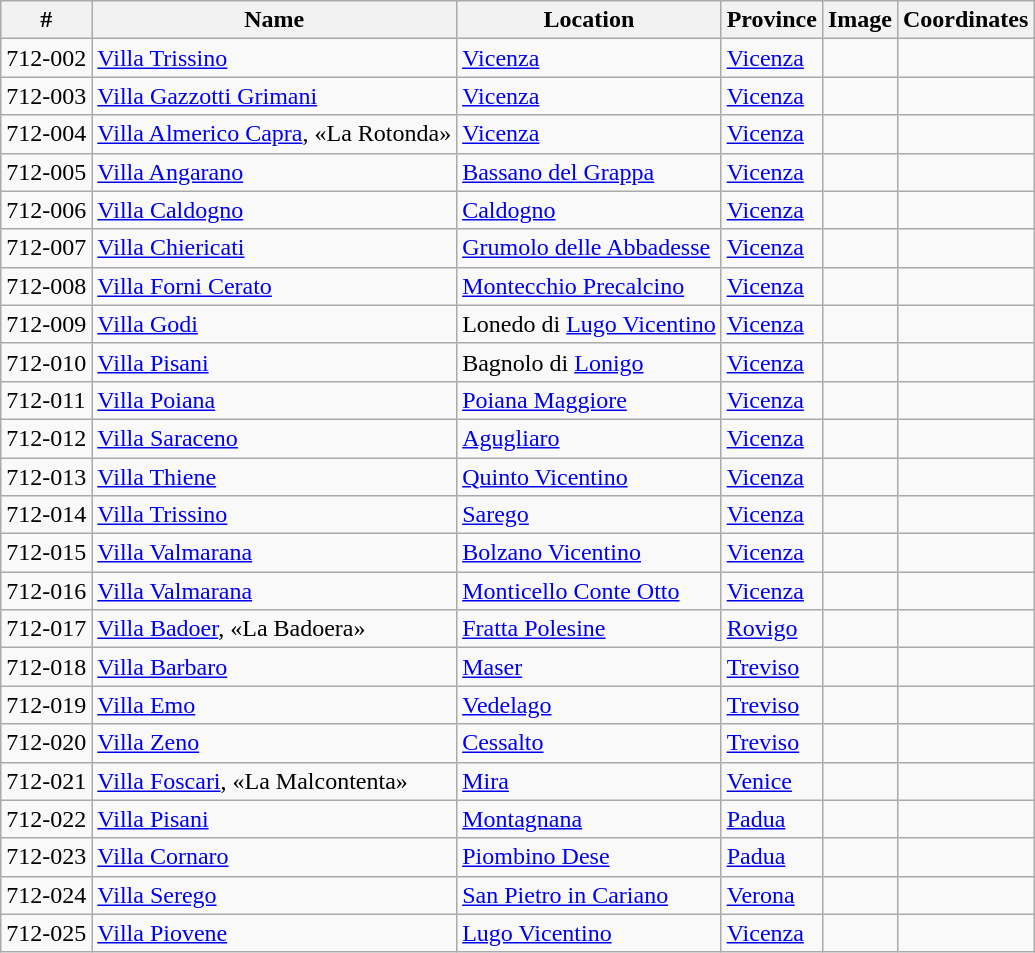<table class="wikitable sortable">
<tr>
<th>#</th>
<th>Name</th>
<th>Location</th>
<th>Province</th>
<th>Image</th>
<th>Coordinates</th>
</tr>
<tr>
<td>712-002</td>
<td><a href='#'>Villa Trissino</a></td>
<td><a href='#'>Vicenza</a></td>
<td><a href='#'>Vicenza</a></td>
<td></td>
<td></td>
</tr>
<tr>
<td>712-003</td>
<td><a href='#'>Villa Gazzotti Grimani</a></td>
<td><a href='#'>Vicenza</a></td>
<td><a href='#'>Vicenza</a></td>
<td></td>
<td></td>
</tr>
<tr>
<td>712-004</td>
<td><a href='#'>Villa Almerico Capra</a>, «La Rotonda»</td>
<td><a href='#'>Vicenza</a></td>
<td><a href='#'>Vicenza</a></td>
<td></td>
<td></td>
</tr>
<tr>
<td>712-005</td>
<td><a href='#'>Villa Angarano</a></td>
<td><a href='#'>Bassano del Grappa</a></td>
<td><a href='#'>Vicenza</a></td>
<td></td>
<td></td>
</tr>
<tr>
<td>712-006</td>
<td><a href='#'>Villa Caldogno</a></td>
<td><a href='#'>Caldogno</a></td>
<td><a href='#'>Vicenza</a></td>
<td></td>
<td></td>
</tr>
<tr>
<td>712-007</td>
<td><a href='#'>Villa Chiericati</a></td>
<td><a href='#'>Grumolo delle Abbadesse</a></td>
<td><a href='#'>Vicenza</a></td>
<td></td>
<td></td>
</tr>
<tr>
<td>712-008</td>
<td><a href='#'>Villa Forni Cerato</a></td>
<td><a href='#'>Montecchio Precalcino</a></td>
<td><a href='#'>Vicenza</a></td>
<td></td>
<td></td>
</tr>
<tr>
<td>712-009</td>
<td><a href='#'>Villa Godi</a></td>
<td>Lonedo di <a href='#'>Lugo Vicentino</a></td>
<td><a href='#'>Vicenza</a></td>
<td></td>
<td></td>
</tr>
<tr>
<td>712-010</td>
<td><a href='#'>Villa Pisani</a></td>
<td>Bagnolo di <a href='#'>Lonigo</a></td>
<td><a href='#'>Vicenza</a></td>
<td></td>
<td></td>
</tr>
<tr>
<td>712-011</td>
<td><a href='#'>Villa Poiana</a></td>
<td><a href='#'>Poiana Maggiore</a></td>
<td><a href='#'>Vicenza</a></td>
<td></td>
<td></td>
</tr>
<tr>
<td>712-012</td>
<td><a href='#'>Villa Saraceno</a></td>
<td><a href='#'>Agugliaro</a></td>
<td><a href='#'>Vicenza</a></td>
<td></td>
<td></td>
</tr>
<tr>
<td>712-013</td>
<td><a href='#'>Villa Thiene</a></td>
<td><a href='#'>Quinto Vicentino</a></td>
<td><a href='#'>Vicenza</a></td>
<td></td>
<td></td>
</tr>
<tr>
<td>712-014</td>
<td><a href='#'>Villa Trissino</a></td>
<td><a href='#'>Sarego</a></td>
<td><a href='#'>Vicenza</a></td>
<td></td>
<td></td>
</tr>
<tr>
<td>712-015</td>
<td><a href='#'>Villa Valmarana</a></td>
<td><a href='#'>Bolzano Vicentino</a></td>
<td><a href='#'>Vicenza</a></td>
<td></td>
<td></td>
</tr>
<tr>
<td>712-016</td>
<td><a href='#'>Villa Valmarana</a></td>
<td><a href='#'>Monticello Conte Otto</a></td>
<td><a href='#'>Vicenza</a></td>
<td></td>
<td></td>
</tr>
<tr>
<td>712-017</td>
<td><a href='#'>Villa Badoer</a>, «La Badoera»</td>
<td><a href='#'>Fratta Polesine</a></td>
<td><a href='#'>Rovigo</a></td>
<td></td>
<td></td>
</tr>
<tr>
<td>712-018</td>
<td><a href='#'>Villa Barbaro</a></td>
<td><a href='#'>Maser</a></td>
<td><a href='#'>Treviso</a></td>
<td></td>
<td></td>
</tr>
<tr>
<td>712-019</td>
<td><a href='#'>Villa Emo</a></td>
<td><a href='#'>Vedelago</a></td>
<td><a href='#'>Treviso</a></td>
<td></td>
<td></td>
</tr>
<tr>
<td>712-020</td>
<td><a href='#'>Villa Zeno</a></td>
<td><a href='#'>Cessalto</a></td>
<td><a href='#'>Treviso</a></td>
<td></td>
<td></td>
</tr>
<tr>
<td>712-021</td>
<td><a href='#'>Villa Foscari</a>, «La Malcontenta»</td>
<td><a href='#'>Mira</a></td>
<td><a href='#'>Venice</a></td>
<td></td>
<td></td>
</tr>
<tr>
<td>712-022</td>
<td><a href='#'>Villa Pisani</a></td>
<td><a href='#'>Montagnana</a></td>
<td><a href='#'>Padua</a></td>
<td></td>
<td></td>
</tr>
<tr>
<td>712-023</td>
<td><a href='#'>Villa Cornaro</a></td>
<td><a href='#'>Piombino Dese</a></td>
<td><a href='#'>Padua</a></td>
<td></td>
<td></td>
</tr>
<tr>
<td>712-024</td>
<td><a href='#'>Villa Serego</a></td>
<td><a href='#'>San Pietro in Cariano</a></td>
<td><a href='#'>Verona</a></td>
<td></td>
<td></td>
</tr>
<tr>
<td>712-025</td>
<td><a href='#'>Villa Piovene</a></td>
<td><a href='#'>Lugo Vicentino</a></td>
<td><a href='#'>Vicenza</a></td>
<td></td>
<td></td>
</tr>
</table>
